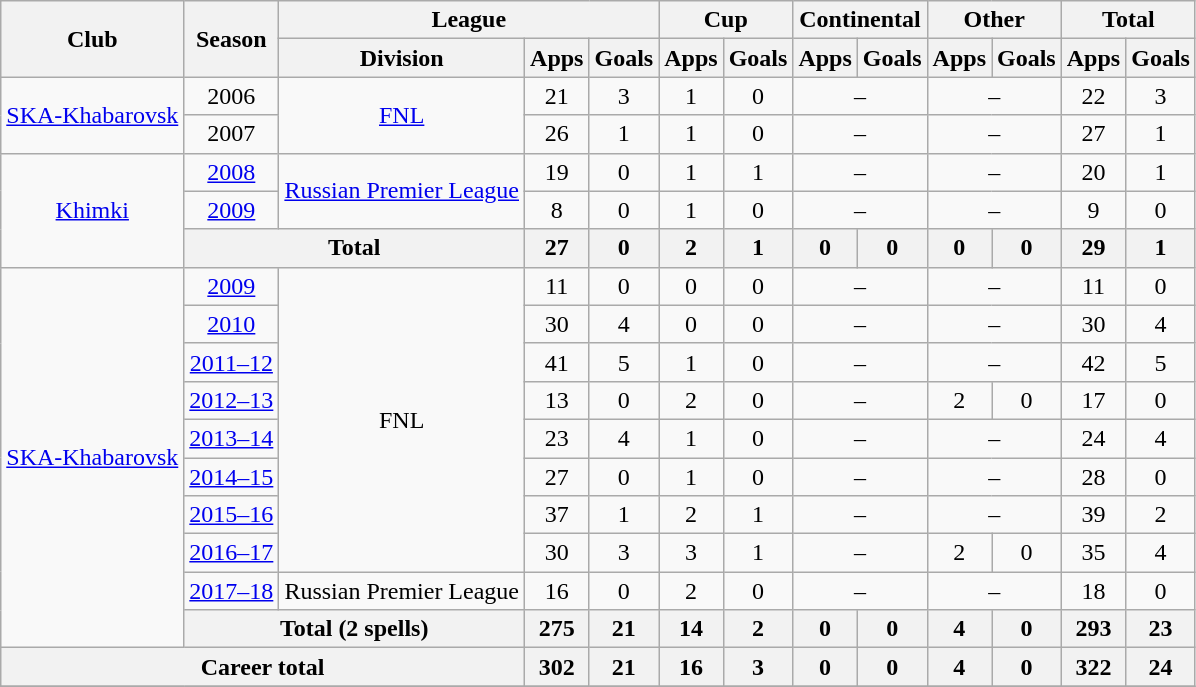<table class="wikitable" style="text-align: center;">
<tr>
<th rowspan=2>Club</th>
<th rowspan=2>Season</th>
<th colspan=3>League</th>
<th colspan=2>Cup</th>
<th colspan=2>Continental</th>
<th colspan=2>Other</th>
<th colspan=2>Total</th>
</tr>
<tr>
<th>Division</th>
<th>Apps</th>
<th>Goals</th>
<th>Apps</th>
<th>Goals</th>
<th>Apps</th>
<th>Goals</th>
<th>Apps</th>
<th>Goals</th>
<th>Apps</th>
<th>Goals</th>
</tr>
<tr>
<td rowspan=2><a href='#'>SKA-Khabarovsk</a></td>
<td>2006</td>
<td rowspan=2><a href='#'>FNL</a></td>
<td>21</td>
<td>3</td>
<td>1</td>
<td>0</td>
<td colspan=2>–</td>
<td colspan=2>–</td>
<td>22</td>
<td>3</td>
</tr>
<tr>
<td>2007</td>
<td>26</td>
<td>1</td>
<td>1</td>
<td>0</td>
<td colspan=2>–</td>
<td colspan=2>–</td>
<td>27</td>
<td>1</td>
</tr>
<tr>
<td rowspan=3><a href='#'>Khimki</a></td>
<td><a href='#'>2008</a></td>
<td rowspan=2><a href='#'>Russian Premier League</a></td>
<td>19</td>
<td>0</td>
<td>1</td>
<td>1</td>
<td colspan=2>–</td>
<td colspan=2>–</td>
<td>20</td>
<td>1</td>
</tr>
<tr>
<td><a href='#'>2009</a></td>
<td>8</td>
<td>0</td>
<td>1</td>
<td>0</td>
<td colspan=2>–</td>
<td colspan=2>–</td>
<td>9</td>
<td>0</td>
</tr>
<tr>
<th colspan=2>Total</th>
<th>27</th>
<th>0</th>
<th>2</th>
<th>1</th>
<th>0</th>
<th>0</th>
<th>0</th>
<th>0</th>
<th>29</th>
<th>1</th>
</tr>
<tr>
<td rowspan=10><a href='#'>SKA-Khabarovsk</a></td>
<td><a href='#'>2009</a></td>
<td rowspan=8>FNL</td>
<td>11</td>
<td>0</td>
<td>0</td>
<td>0</td>
<td colspan=2>–</td>
<td colspan=2>–</td>
<td>11</td>
<td>0</td>
</tr>
<tr>
<td><a href='#'>2010</a></td>
<td>30</td>
<td>4</td>
<td>0</td>
<td>0</td>
<td colspan=2>–</td>
<td colspan=2>–</td>
<td>30</td>
<td>4</td>
</tr>
<tr>
<td><a href='#'>2011–12</a></td>
<td>41</td>
<td>5</td>
<td>1</td>
<td>0</td>
<td colspan=2>–</td>
<td colspan=2>–</td>
<td>42</td>
<td>5</td>
</tr>
<tr>
<td><a href='#'>2012–13</a></td>
<td>13</td>
<td>0</td>
<td>2</td>
<td>0</td>
<td colspan=2>–</td>
<td>2</td>
<td>0</td>
<td>17</td>
<td>0</td>
</tr>
<tr>
<td><a href='#'>2013–14</a></td>
<td>23</td>
<td>4</td>
<td>1</td>
<td>0</td>
<td colspan=2>–</td>
<td colspan=2>–</td>
<td>24</td>
<td>4</td>
</tr>
<tr>
<td><a href='#'>2014–15</a></td>
<td>27</td>
<td>0</td>
<td>1</td>
<td>0</td>
<td colspan=2>–</td>
<td colspan=2>–</td>
<td>28</td>
<td>0</td>
</tr>
<tr>
<td><a href='#'>2015–16</a></td>
<td>37</td>
<td>1</td>
<td>2</td>
<td>1</td>
<td colspan=2>–</td>
<td colspan=2>–</td>
<td>39</td>
<td>2</td>
</tr>
<tr>
<td><a href='#'>2016–17</a></td>
<td>30</td>
<td>3</td>
<td>3</td>
<td>1</td>
<td colspan=2>–</td>
<td>2</td>
<td>0</td>
<td>35</td>
<td>4</td>
</tr>
<tr>
<td><a href='#'>2017–18</a></td>
<td>Russian Premier League</td>
<td>16</td>
<td>0</td>
<td>2</td>
<td>0</td>
<td colspan=2>–</td>
<td colspan=2>–</td>
<td>18</td>
<td>0</td>
</tr>
<tr>
<th colspan=2>Total (2 spells)</th>
<th>275</th>
<th>21</th>
<th>14</th>
<th>2</th>
<th>0</th>
<th>0</th>
<th>4</th>
<th>0</th>
<th>293</th>
<th>23</th>
</tr>
<tr>
<th colspan=3>Career total</th>
<th>302</th>
<th>21</th>
<th>16</th>
<th>3</th>
<th>0</th>
<th>0</th>
<th>4</th>
<th>0</th>
<th>322</th>
<th>24</th>
</tr>
<tr>
</tr>
</table>
